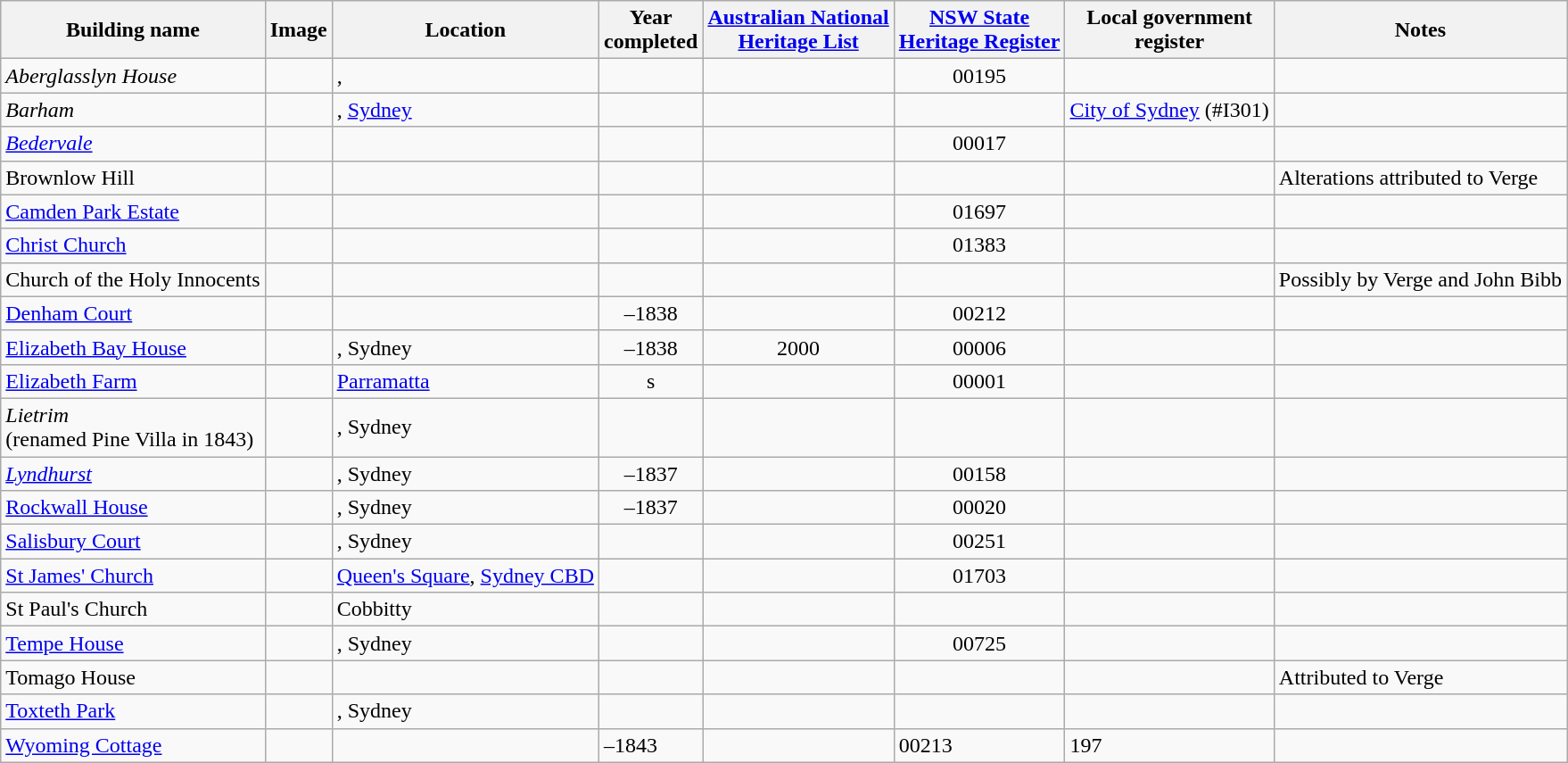<table class="wikitable sortable collapsible">
<tr>
<th scope="col">Building name</th>
<th scope="col">Image</th>
<th scope="col">Location</th>
<th scope="col">Year<br>completed</th>
<th scope="col"><a href='#'>Australian National<br>Heritage List</a></th>
<th scope="col"><a href='#'>NSW State<br>Heritage Register</a></th>
<th scope="col">Local government<br>register</th>
<th scope="col" class="unsortable">Notes</th>
</tr>
<tr>
<td><em>Aberglasslyn House</em></td>
<td></td>
<td>, </td>
<td align=center></td>
<td></td>
<td align=center>00195</td>
<td></td>
<td></td>
</tr>
<tr>
<td><em>Barham</em></td>
<td></td>
<td>, <a href='#'>Sydney</a></td>
<td align=center></td>
<td></td>
<td></td>
<td align=center><a href='#'>City of Sydney</a> (#I301)</td>
<td></td>
</tr>
<tr>
<td><em><a href='#'>Bedervale</a></em></td>
<td></td>
<td></td>
<td align=center></td>
<td></td>
<td align=center>00017</td>
<td></td>
<td></td>
</tr>
<tr>
<td>Brownlow Hill</td>
<td></td>
<td></td>
<td align=center></td>
<td></td>
<td></td>
<td></td>
<td>Alterations attributed to Verge</td>
</tr>
<tr>
<td><a href='#'>Camden Park Estate</a></td>
<td></td>
<td></td>
<td align=center></td>
<td></td>
<td align=center>01697</td>
<td></td>
<td></td>
</tr>
<tr>
<td><a href='#'>Christ Church</a></td>
<td></td>
<td></td>
<td align=center></td>
<td></td>
<td align=center>01383</td>
<td></td>
<td></td>
</tr>
<tr>
<td>Church of the Holy Innocents</td>
<td></td>
<td></td>
<td align=center></td>
<td></td>
<td></td>
<td></td>
<td>Possibly by Verge and John Bibb</td>
</tr>
<tr>
<td><a href='#'>Denham Court</a> </td>
<td></td>
<td></td>
<td align=center>–1838</td>
<td></td>
<td align=center>00212</td>
<td></td>
<td></td>
</tr>
<tr>
<td><a href='#'>Elizabeth Bay House</a></td>
<td></td>
<td>, Sydney</td>
<td align=center>–1838</td>
<td align=center>2000</td>
<td align=center>00006</td>
<td></td>
<td></td>
</tr>
<tr>
<td><a href='#'>Elizabeth Farm</a><br></td>
<td></td>
<td><a href='#'>Parramatta</a></td>
<td align=center>s</td>
<td></td>
<td align=center>00001</td>
<td></td>
<td></td>
</tr>
<tr>
<td><em>Lietrim</em> <br>(renamed Pine Villa in 1843)</td>
<td></td>
<td>, Sydney</td>
<td align=center></td>
<td></td>
<td></td>
<td></td>
<td></td>
</tr>
<tr>
<td><em><a href='#'>Lyndhurst</a></em></td>
<td></td>
<td>, Sydney</td>
<td align=center>–1837</td>
<td></td>
<td align=center>00158</td>
<td></td>
<td></td>
</tr>
<tr>
<td><a href='#'>Rockwall House</a></td>
<td></td>
<td>, Sydney</td>
<td align=center>–1837</td>
<td></td>
<td align=center>00020</td>
<td></td>
<td></td>
</tr>
<tr>
<td><a href='#'>Salisbury Court</a></td>
<td></td>
<td>, Sydney</td>
<td align=center></td>
<td></td>
<td align=center>00251</td>
<td></td>
<td></td>
</tr>
<tr>
<td><a href='#'>St James' Church</a><br></td>
<td></td>
<td><a href='#'>Queen's Square</a>, <a href='#'>Sydney CBD</a></td>
<td align=center></td>
<td></td>
<td align=center>01703</td>
<td></td>
<td></td>
</tr>
<tr>
<td>St Paul's Church</td>
<td></td>
<td>Cobbitty</td>
<td align=center></td>
<td></td>
<td></td>
<td></td>
<td></td>
</tr>
<tr>
<td><a href='#'>Tempe House</a></td>
<td></td>
<td>, Sydney</td>
<td align=center></td>
<td></td>
<td align=center>00725</td>
<td></td>
<td></td>
</tr>
<tr>
<td>Tomago House</td>
<td></td>
<td></td>
<td align=center></td>
<td></td>
<td></td>
<td></td>
<td>Attributed to Verge</td>
</tr>
<tr>
<td><a href='#'>Toxteth Park</a></td>
<td></td>
<td>, Sydney</td>
<td align=center></td>
<td></td>
<td align=center></td>
<td></td>
<td></td>
</tr>
<tr>
<td><a href='#'>Wyoming Cottage</a></td>
<td></td>
<td></td>
<td align=centre>–1843</td>
<td></td>
<td>00213</td>
<td>197</td>
<td></td>
</tr>
</table>
